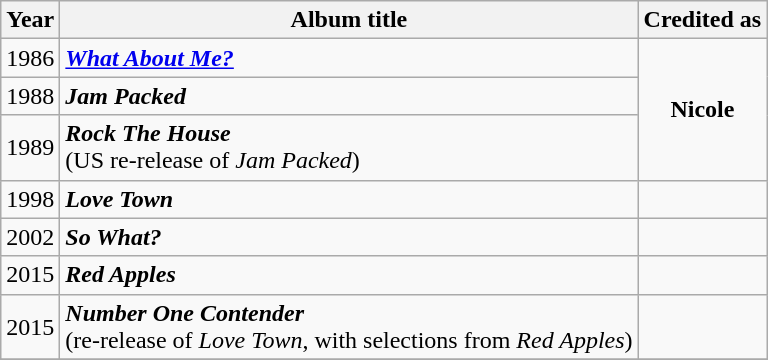<table class="wikitable">
<tr>
<th>Year</th>
<th><strong>Album title</strong></th>
<th><strong>Credited as</strong></th>
</tr>
<tr>
<td>1986</td>
<td><strong><em><a href='#'>What About Me?</a></em></strong></td>
<td rowspan=3 style="text-align:center;"><strong>Nicole</strong></td>
</tr>
<tr>
<td>1988</td>
<td><strong><em>Jam Packed</em></strong></td>
</tr>
<tr>
<td>1989</td>
<td><strong><em>Rock The House</em></strong> <br>(US re-release of <em>Jam Packed</em>)</td>
</tr>
<tr>
<td>1998</td>
<td><strong><em>Love Town</em></strong></td>
<td></td>
</tr>
<tr>
<td>2002</td>
<td><strong><em>So What?</em></strong></td>
<td></td>
</tr>
<tr>
<td>2015</td>
<td><strong><em>Red Apples</em></strong></td>
<td></td>
</tr>
<tr>
<td>2015</td>
<td><strong><em>Number One Contender</em></strong> <br>(re-release of <em>Love Town</em>, with selections from <em>Red Apples</em>)</td>
<td></td>
</tr>
<tr>
</tr>
</table>
